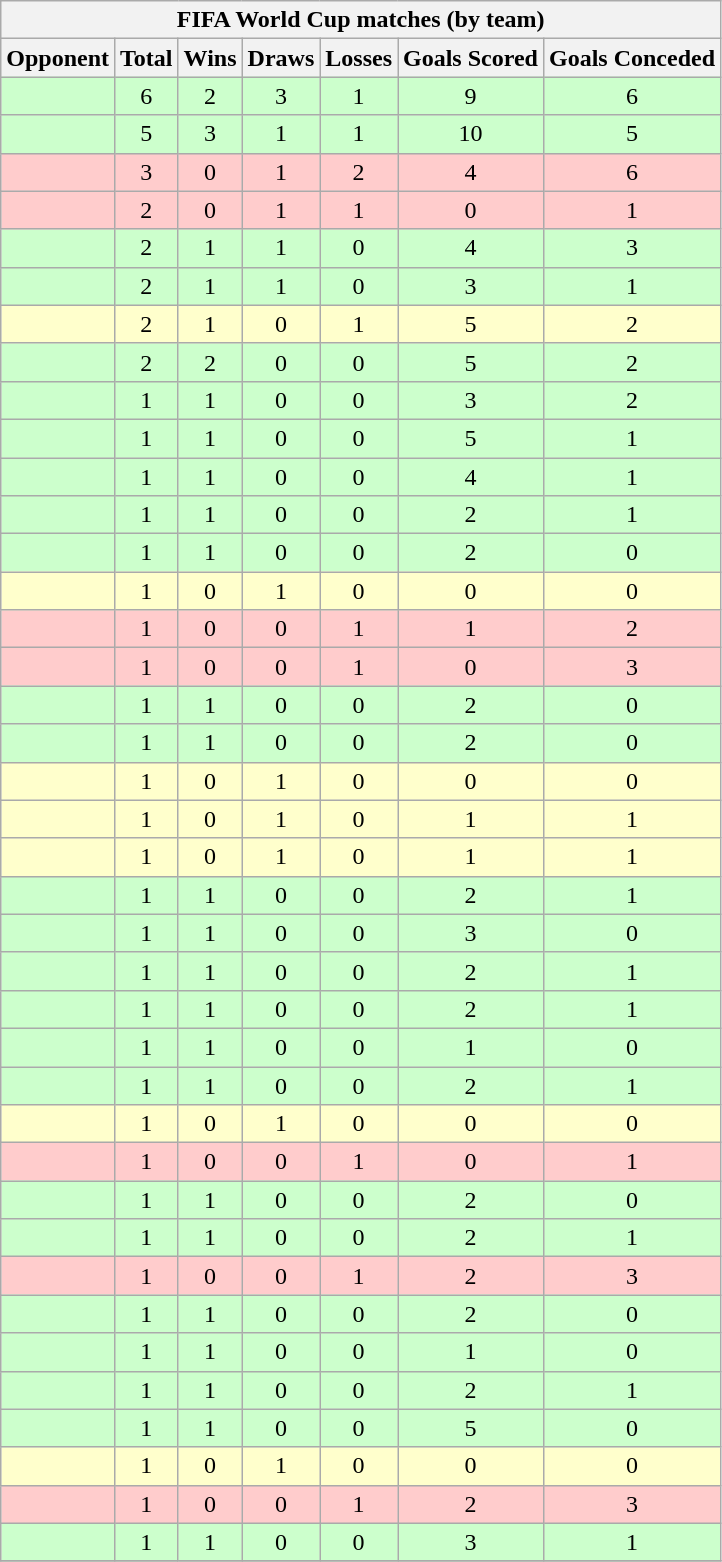<table class="wikitable sortable" style="text-align: center;">
<tr>
<th colspan=7>FIFA World Cup matches (by team)</th>
</tr>
<tr>
<th>Opponent</th>
<th>Total</th>
<th>Wins</th>
<th>Draws</th>
<th>Losses</th>
<th>Goals Scored</th>
<th>Goals Conceded</th>
</tr>
<tr bgcolor=#CCFFCC>
<td align="left"></td>
<td>6</td>
<td>2</td>
<td>3</td>
<td>1</td>
<td>9</td>
<td>6</td>
</tr>
<tr bgcolor=#CCFFCC>
<td align="left"></td>
<td>5</td>
<td>3</td>
<td>1</td>
<td>1</td>
<td>10</td>
<td>5</td>
</tr>
<tr bgcolor=#FFCCCC>
<td align="left"></td>
<td>3</td>
<td>0</td>
<td>1</td>
<td>2</td>
<td>4</td>
<td>6</td>
</tr>
<tr bgcolor=#FFCCCC>
<td align="left"></td>
<td>2</td>
<td>0</td>
<td>1</td>
<td>1</td>
<td>0</td>
<td>1</td>
</tr>
<tr bgcolor=#CCFFCC>
<td align="left"></td>
<td>2</td>
<td>1</td>
<td>1</td>
<td>0</td>
<td>4</td>
<td>3</td>
</tr>
<tr bgcolor=#CCFFCC>
<td align="left"></td>
<td>2</td>
<td>1</td>
<td>1</td>
<td>0</td>
<td>3</td>
<td>1</td>
</tr>
<tr bgcolor=#FFFFCC>
<td align="left"></td>
<td>2</td>
<td>1</td>
<td>0</td>
<td>1</td>
<td>5</td>
<td>2</td>
</tr>
<tr bgcolor=#CCFFCC>
<td align="left"></td>
<td>2</td>
<td>2</td>
<td>0</td>
<td>0</td>
<td>5</td>
<td>2</td>
</tr>
<tr bgcolor=#CCFFCC>
<td align="left"></td>
<td>1</td>
<td>1</td>
<td>0</td>
<td>0</td>
<td>3</td>
<td>2</td>
</tr>
<tr bgcolor=#CCFFCC>
<td align="left"></td>
<td>1</td>
<td>1</td>
<td>0</td>
<td>0</td>
<td>5</td>
<td>1</td>
</tr>
<tr bgcolor=#CCFFCC>
<td align="left"></td>
<td>1</td>
<td>1</td>
<td>0</td>
<td>0</td>
<td>4</td>
<td>1</td>
</tr>
<tr bgcolor=#CCFFCC>
<td align="left"></td>
<td>1</td>
<td>1</td>
<td>0</td>
<td>0</td>
<td>2</td>
<td>1</td>
</tr>
<tr bgcolor=#CCFFCC>
<td align="left"></td>
<td>1</td>
<td>1</td>
<td>0</td>
<td>0</td>
<td>2</td>
<td>0</td>
</tr>
<tr bgcolor=#FFFFCC>
<td align="left"></td>
<td>1</td>
<td>0</td>
<td>1</td>
<td>0</td>
<td>0</td>
<td>0</td>
</tr>
<tr bgcolor=#FFCCCC>
<td align="left"></td>
<td>1</td>
<td>0</td>
<td>0</td>
<td>1</td>
<td>1</td>
<td>2</td>
</tr>
<tr bgcolor=#FFCCCC>
<td align="left"></td>
<td>1</td>
<td>0</td>
<td>0</td>
<td>1</td>
<td>0</td>
<td>3</td>
</tr>
<tr bgcolor=#CCFFCC>
<td align="left"></td>
<td>1</td>
<td>1</td>
<td>0</td>
<td>0</td>
<td>2</td>
<td>0</td>
</tr>
<tr bgcolor=#CCFFCC>
<td align="left"></td>
<td>1</td>
<td>1</td>
<td>0</td>
<td>0</td>
<td>2</td>
<td>0</td>
</tr>
<tr bgcolor=#FFFFCC>
<td align="left"></td>
<td>1</td>
<td>0</td>
<td>1</td>
<td>0</td>
<td>0</td>
<td>0</td>
</tr>
<tr bgcolor=#FFFFCC>
<td align="left"></td>
<td>1</td>
<td>0</td>
<td>1</td>
<td>0</td>
<td>1</td>
<td>1</td>
</tr>
<tr bgcolor=#FFFFCC>
<td align="left"></td>
<td>1</td>
<td>0</td>
<td>1</td>
<td>0</td>
<td>1</td>
<td>1</td>
</tr>
<tr bgcolor=#CCFFCC>
<td align="left"></td>
<td>1</td>
<td>1</td>
<td>0</td>
<td>0</td>
<td>2</td>
<td>1</td>
</tr>
<tr bgcolor=#CCFFCC>
<td align="left"></td>
<td>1</td>
<td>1</td>
<td>0</td>
<td>0</td>
<td>3</td>
<td>0</td>
</tr>
<tr bgcolor=#CCFFCC>
<td align="left"></td>
<td>1</td>
<td>1</td>
<td>0</td>
<td>0</td>
<td>2</td>
<td>1</td>
</tr>
<tr bgcolor=#CCFFCC>
<td align="left"></td>
<td>1</td>
<td>1</td>
<td>0</td>
<td>0</td>
<td>2</td>
<td>1</td>
</tr>
<tr bgcolor=#CCFFCC>
<td align="left"></td>
<td>1</td>
<td>1</td>
<td>0</td>
<td>0</td>
<td>1</td>
<td>0</td>
</tr>
<tr bgcolor=#CCFFCC>
<td align="left"></td>
<td>1</td>
<td>1</td>
<td>0</td>
<td>0</td>
<td>2</td>
<td>1</td>
</tr>
<tr bgcolor=#FFFFCC>
<td align="left"></td>
<td>1</td>
<td>0</td>
<td>1</td>
<td>0</td>
<td>0</td>
<td>0</td>
</tr>
<tr bgcolor=#FFCCCC>
<td align="left"></td>
<td>1</td>
<td>0</td>
<td>0</td>
<td>1</td>
<td>0</td>
<td>1</td>
</tr>
<tr bgcolor=#CCFFCC>
<td align="left"></td>
<td>1</td>
<td>1</td>
<td>0</td>
<td>0</td>
<td>2</td>
<td>0</td>
</tr>
<tr bgcolor=#CCFFCC>
<td align="left"></td>
<td>1</td>
<td>1</td>
<td>0</td>
<td>0</td>
<td>2</td>
<td>1</td>
</tr>
<tr bgcolor=#FFCCCC>
<td align="left"></td>
<td>1</td>
<td>0</td>
<td>0</td>
<td>1</td>
<td>2</td>
<td>3</td>
</tr>
<tr bgcolor=#CCFFCC>
<td align="left"></td>
<td>1</td>
<td>1</td>
<td>0</td>
<td>0</td>
<td>2</td>
<td>0</td>
</tr>
<tr bgcolor=#CCFFCC>
<td align="left"></td>
<td>1</td>
<td>1</td>
<td>0</td>
<td>0</td>
<td>1</td>
<td>0</td>
</tr>
<tr bgcolor=#CCFFCC>
<td align="left"></td>
<td>1</td>
<td>1</td>
<td>0</td>
<td>0</td>
<td>2</td>
<td>1</td>
</tr>
<tr bgcolor=#CCFFCC>
<td align="left"></td>
<td>1</td>
<td>1</td>
<td>0</td>
<td>0</td>
<td>5</td>
<td>0</td>
</tr>
<tr bgcolor=#FFFFCC>
<td align="left"></td>
<td>1</td>
<td>0</td>
<td>1</td>
<td>0</td>
<td>0</td>
<td>0</td>
</tr>
<tr bgcolor=#FFCCCC>
<td align="left"></td>
<td>1</td>
<td>0</td>
<td>0</td>
<td>1</td>
<td>2</td>
<td>3</td>
</tr>
<tr bgcolor=#CCFFCC>
<td align="left"></td>
<td>1</td>
<td>1</td>
<td>0</td>
<td>0</td>
<td>3</td>
<td>1</td>
</tr>
<tr>
</tr>
</table>
